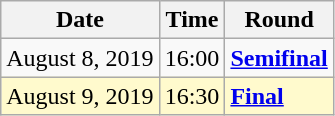<table class="wikitable">
<tr>
<th>Date</th>
<th>Time</th>
<th>Round</th>
</tr>
<tr>
<td>August 8, 2019</td>
<td>16:00</td>
<td><strong><a href='#'>Semifinal</a></strong></td>
</tr>
<tr style=background:lemonchiffon>
<td>August 9, 2019</td>
<td>16:30</td>
<td><strong><a href='#'>Final</a></strong></td>
</tr>
</table>
